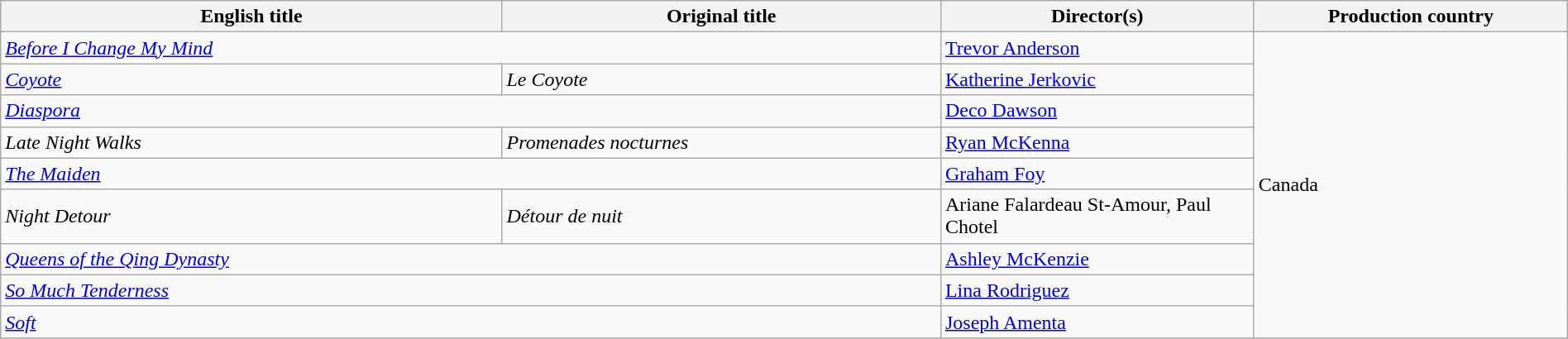<table class="wikitable" width=100%>
<tr>
<th scope="col" width="32%">English title</th>
<th scope="col" width="28%">Original title</th>
<th scope="col" width="20%">Director(s)</th>
<th scope="col" width="20%">Production country</th>
</tr>
<tr>
<td colspan=2><em><a href='#'>Before I Change My Mind</a></em></td>
<td><a href='#'>Trevor Anderson</a></td>
<td rowspan=9>Canada</td>
</tr>
<tr>
<td><em><a href='#'>Coyote</a></em></td>
<td><em>Le Coyote</em></td>
<td><a href='#'>Katherine Jerkovic</a></td>
</tr>
<tr>
<td colspan=2><em><a href='#'>Diaspora</a></em></td>
<td><a href='#'>Deco Dawson</a></td>
</tr>
<tr>
<td><em>Late Night Walks</em></td>
<td><em>Promenades nocturnes</em></td>
<td><a href='#'>Ryan McKenna</a></td>
</tr>
<tr>
<td colspan=2><em><a href='#'>The Maiden</a></em></td>
<td><a href='#'>Graham Foy</a></td>
</tr>
<tr>
<td><em>Night Detour</em></td>
<td><em>Détour de nuit</em></td>
<td>Ariane Falardeau St-Amour, Paul Chotel</td>
</tr>
<tr>
<td colspan=2><em><a href='#'>Queens of the Qing Dynasty</a></em></td>
<td><a href='#'>Ashley McKenzie</a></td>
</tr>
<tr>
<td colspan=2><em><a href='#'>So Much Tenderness</a></em></td>
<td><a href='#'>Lina Rodriguez</a></td>
</tr>
<tr>
<td colspan=2><em><a href='#'>Soft</a></em></td>
<td><a href='#'>Joseph Amenta</a></td>
</tr>
</table>
